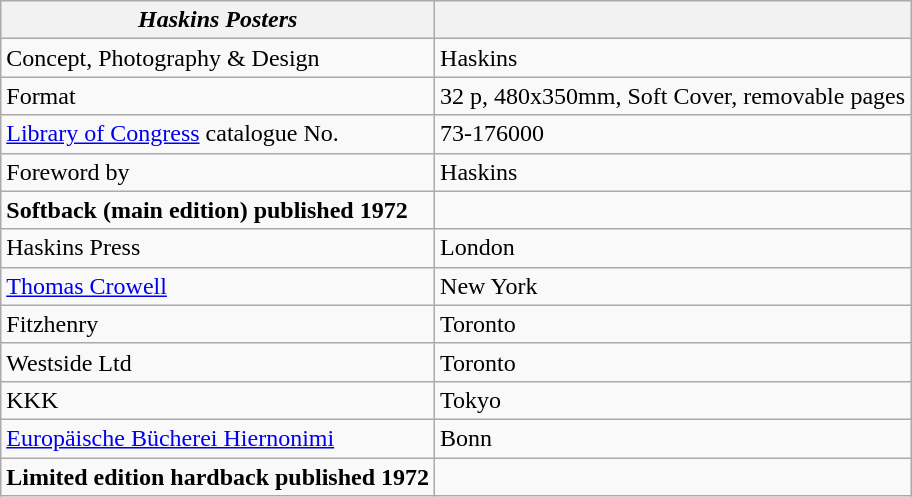<table class="wikitable">
<tr>
<th><em>Haskins Posters</em></th>
<th></th>
</tr>
<tr>
<td>Concept, Photography & Design</td>
<td>Haskins</td>
</tr>
<tr>
<td>Format</td>
<td>32 p, 480x350mm, Soft Cover, removable pages</td>
</tr>
<tr>
<td><a href='#'>Library of Congress</a> catalogue No.</td>
<td>73-176000</td>
</tr>
<tr>
<td>Foreword by</td>
<td>Haskins</td>
</tr>
<tr>
<td><strong>Softback (main edition) published 1972</strong></td>
</tr>
<tr>
<td>Haskins Press</td>
<td>London</td>
</tr>
<tr>
<td><a href='#'>Thomas Crowell</a></td>
<td>New York</td>
</tr>
<tr>
<td>Fitzhenry</td>
<td>Toronto</td>
</tr>
<tr>
<td>Westside Ltd</td>
<td>Toronto</td>
</tr>
<tr>
<td>KKK</td>
<td>Tokyo</td>
</tr>
<tr>
<td><a href='#'>Europäische Bücherei Hiernonimi</a></td>
<td>Bonn</td>
</tr>
<tr>
<td><strong>Limited edition hardback published 1972</strong></td>
</tr>
</table>
